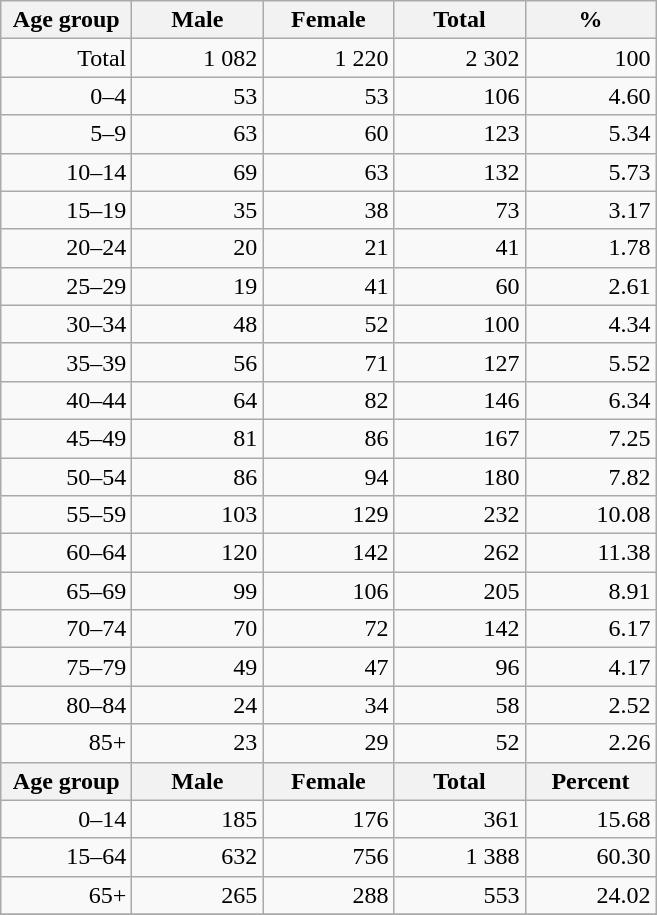<table class="wikitable">
<tr>
<th width="80pt">Age group</th>
<th width="80pt">Male</th>
<th width="80pt">Female</th>
<th width="80pt">Total</th>
<th width="80pt">%</th>
</tr>
<tr>
<td align="right">Total</td>
<td align="right">1 082</td>
<td align="right">1 220</td>
<td align="right">2 302</td>
<td align="right">100</td>
</tr>
<tr>
<td align="right">0–4</td>
<td align="right">53</td>
<td align="right">53</td>
<td align="right">106</td>
<td align="right">4.60</td>
</tr>
<tr>
<td align="right">5–9</td>
<td align="right">63</td>
<td align="right">60</td>
<td align="right">123</td>
<td align="right">5.34</td>
</tr>
<tr>
<td align="right">10–14</td>
<td align="right">69</td>
<td align="right">63</td>
<td align="right">132</td>
<td align="right">5.73</td>
</tr>
<tr>
<td align="right">15–19</td>
<td align="right">35</td>
<td align="right">38</td>
<td align="right">73</td>
<td align="right">3.17</td>
</tr>
<tr>
<td align="right">20–24</td>
<td align="right">20</td>
<td align="right">21</td>
<td align="right">41</td>
<td align="right">1.78</td>
</tr>
<tr>
<td align="right">25–29</td>
<td align="right">19</td>
<td align="right">41</td>
<td align="right">60</td>
<td align="right">2.61</td>
</tr>
<tr>
<td align="right">30–34</td>
<td align="right">48</td>
<td align="right">52</td>
<td align="right">100</td>
<td align="right">4.34</td>
</tr>
<tr>
<td align="right">35–39</td>
<td align="right">56</td>
<td align="right">71</td>
<td align="right">127</td>
<td align="right">5.52</td>
</tr>
<tr>
<td align="right">40–44</td>
<td align="right">64</td>
<td align="right">82</td>
<td align="right">146</td>
<td align="right">6.34</td>
</tr>
<tr>
<td align="right">45–49</td>
<td align="right">81</td>
<td align="right">86</td>
<td align="right">167</td>
<td align="right">7.25</td>
</tr>
<tr>
<td align="right">50–54</td>
<td align="right">86</td>
<td align="right">94</td>
<td align="right">180</td>
<td align="right">7.82</td>
</tr>
<tr>
<td align="right">55–59</td>
<td align="right">103</td>
<td align="right">129</td>
<td align="right">232</td>
<td align="right">10.08</td>
</tr>
<tr>
<td align="right">60–64</td>
<td align="right">120</td>
<td align="right">142</td>
<td align="right">262</td>
<td align="right">11.38</td>
</tr>
<tr>
<td align="right">65–69</td>
<td align="right">99</td>
<td align="right">106</td>
<td align="right">205</td>
<td align="right">8.91</td>
</tr>
<tr>
<td align="right">70–74</td>
<td align="right">70</td>
<td align="right">72</td>
<td align="right">142</td>
<td align="right">6.17</td>
</tr>
<tr>
<td align="right">75–79</td>
<td align="right">49</td>
<td align="right">47</td>
<td align="right">96</td>
<td align="right">4.17</td>
</tr>
<tr>
<td align="right">80–84</td>
<td align="right">24</td>
<td align="right">34</td>
<td align="right">58</td>
<td align="right">2.52</td>
</tr>
<tr>
<td align="right">85+</td>
<td align="right">23</td>
<td align="right">29</td>
<td align="right">52</td>
<td align="right">2.26</td>
</tr>
<tr>
<th width="50">Age group</th>
<th width="80pt">Male</th>
<th width="80">Female</th>
<th width="80">Total</th>
<th width="50">Percent</th>
</tr>
<tr>
<td align="right">0–14</td>
<td align="right">185</td>
<td align="right">176</td>
<td align="right">361</td>
<td align="right">15.68</td>
</tr>
<tr>
<td align="right">15–64</td>
<td align="right">632</td>
<td align="right">756</td>
<td align="right">1 388</td>
<td align="right">60.30</td>
</tr>
<tr>
<td align="right">65+</td>
<td align="right">265</td>
<td align="right">288</td>
<td align="right">553</td>
<td align="right">24.02</td>
</tr>
<tr>
</tr>
</table>
